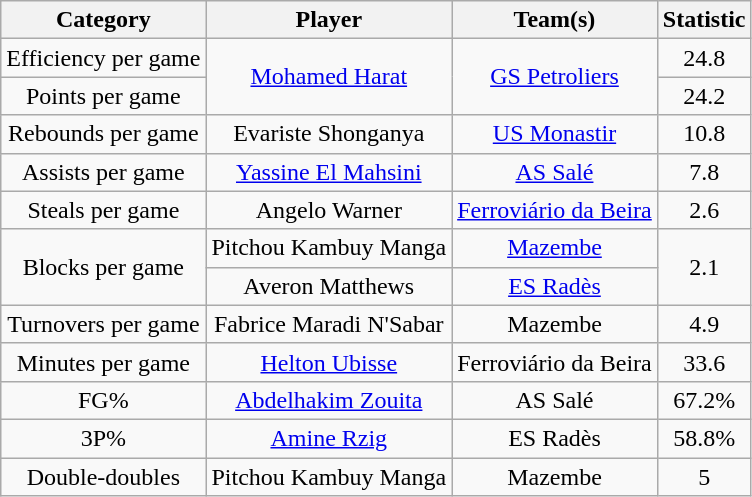<table class="wikitable" style="text-align:center">
<tr>
<th>Category</th>
<th>Player</th>
<th>Team(s)</th>
<th>Statistic</th>
</tr>
<tr>
<td>Efficiency per game</td>
<td rowspan="2"><a href='#'>Mohamed Harat</a></td>
<td rowspan="2"><a href='#'>GS Petroliers</a></td>
<td>24.8</td>
</tr>
<tr>
<td>Points per game</td>
<td>24.2</td>
</tr>
<tr>
<td>Rebounds per game</td>
<td>Evariste Shonganya</td>
<td><a href='#'>US Monastir</a></td>
<td>10.8</td>
</tr>
<tr>
<td>Assists per game</td>
<td><a href='#'>Yassine El Mahsini</a></td>
<td><a href='#'>AS Salé</a></td>
<td>7.8</td>
</tr>
<tr>
<td>Steals per game</td>
<td>Angelo Warner</td>
<td><a href='#'>Ferroviário da Beira</a></td>
<td>2.6</td>
</tr>
<tr>
<td rowspan="2">Blocks per game</td>
<td>Pitchou Kambuy Manga</td>
<td><a href='#'>Mazembe</a></td>
<td rowspan="2">2.1</td>
</tr>
<tr>
<td>Averon Matthews</td>
<td><a href='#'>ES Radès</a></td>
</tr>
<tr>
<td>Turnovers per game</td>
<td>Fabrice Maradi N'Sabar</td>
<td>Mazembe</td>
<td>4.9</td>
</tr>
<tr>
<td>Minutes per game</td>
<td><a href='#'>Helton Ubisse</a></td>
<td>Ferroviário da Beira</td>
<td>33.6</td>
</tr>
<tr>
<td>FG%</td>
<td><a href='#'>Abdelhakim Zouita</a></td>
<td>AS Salé</td>
<td>67.2%</td>
</tr>
<tr>
<td>3P%</td>
<td><a href='#'>Amine Rzig</a></td>
<td>ES Radès</td>
<td>58.8%</td>
</tr>
<tr>
<td>Double-doubles</td>
<td>Pitchou Kambuy Manga</td>
<td>Mazembe</td>
<td>5</td>
</tr>
</table>
